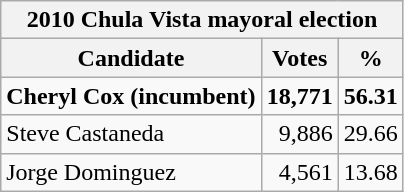<table class=wikitable>
<tr>
<th colspan=3>2010 Chula Vista mayoral election</th>
</tr>
<tr>
<th>Candidate</th>
<th>Votes</th>
<th>%</th>
</tr>
<tr>
<td><strong>Cheryl Cox (incumbent)</strong></td>
<td align="right"><strong>18,771</strong></td>
<td align="right"><strong>56.31</strong></td>
</tr>
<tr>
<td>Steve Castaneda</td>
<td align="right">9,886</td>
<td align="right">29.66</td>
</tr>
<tr>
<td>Jorge Dominguez</td>
<td align="right">4,561</td>
<td align="right">13.68</td>
</tr>
</table>
